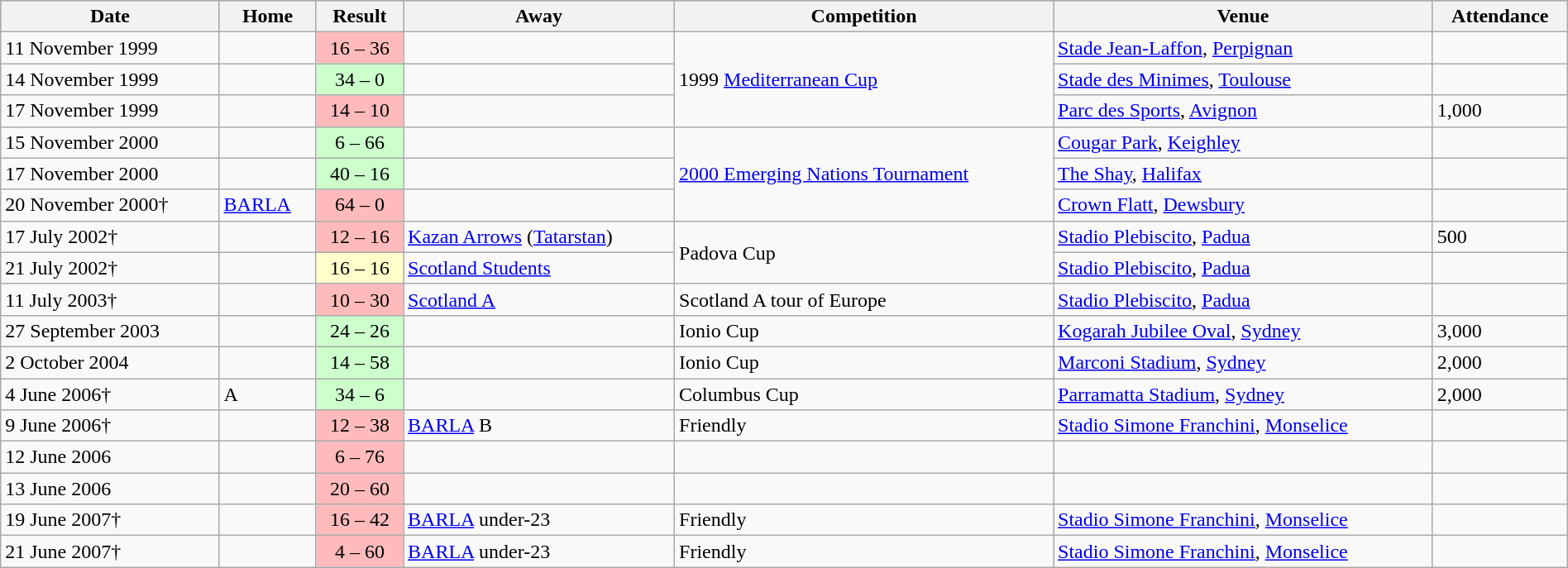<table class="wikitable" width=100%>
<tr bgcolor=#bdb76b>
<th>Date</th>
<th>Home</th>
<th>Result</th>
<th>Away</th>
<th>Competition</th>
<th>Venue</th>
<th>Attendance</th>
</tr>
<tr>
<td>11 November 1999</td>
<td></td>
<td style="text-align: center; background: #FFBBBB;">16 – 36</td>
<td></td>
<td rowspan=3>1999 <a href='#'>Mediterranean Cup</a></td>
<td> <a href='#'>Stade Jean-Laffon</a>, <a href='#'>Perpignan</a></td>
<td></td>
</tr>
<tr>
<td>14 November 1999</td>
<td></td>
<td style="text-align: center; background: #CCFFCC;">34 – 0</td>
<td></td>
<td> <a href='#'>Stade des Minimes</a>, <a href='#'>Toulouse</a></td>
<td></td>
</tr>
<tr>
<td>17 November 1999</td>
<td></td>
<td style="text-align: center; background: #FFBBBB;">14 – 10</td>
<td></td>
<td><a href='#'>Parc des Sports</a>, <a href='#'>Avignon</a></td>
<td>1,000</td>
</tr>
<tr>
<td>15 November 2000</td>
<td></td>
<td style="text-align: center; background: #CCFFCC;">6 – 66</td>
<td></td>
<td rowspan=3><a href='#'>2000 Emerging Nations Tournament</a></td>
<td> <a href='#'>Cougar Park</a>, <a href='#'>Keighley</a></td>
<td></td>
</tr>
<tr>
<td>17 November 2000</td>
<td></td>
<td style="text-align: center; background: #CCFFCC;">40 – 16</td>
<td></td>
<td> <a href='#'>The Shay</a>, <a href='#'>Halifax</a></td>
<td></td>
</tr>
<tr>
<td>20 November 2000†</td>
<td> <a href='#'>BARLA</a></td>
<td style="text-align: center; background: #FFBBBB;">64 – 0</td>
<td></td>
<td> <a href='#'>Crown Flatt</a>, <a href='#'>Dewsbury</a></td>
<td></td>
</tr>
<tr>
<td>17 July 2002†</td>
<td></td>
<td style="text-align: center; background: #FFBBBB;">12 – 16</td>
<td><a href='#'>Kazan Arrows</a> (<a href='#'>Tatarstan</a>)</td>
<td rowspan=2>Padova Cup</td>
<td><a href='#'>Stadio Plebiscito</a>, <a href='#'>Padua</a></td>
<td>500</td>
</tr>
<tr>
<td>21 July 2002†</td>
<td></td>
<td style="text-align: center; background: #FFFFCC;">16 – 16</td>
<td> <a href='#'>Scotland Students</a></td>
<td><a href='#'>Stadio Plebiscito</a>, <a href='#'>Padua</a></td>
<td></td>
</tr>
<tr>
<td>11 July 2003†</td>
<td></td>
<td style="text-align: center; background: #FFBBBB;">10 – 30</td>
<td> <a href='#'>Scotland A</a></td>
<td>Scotland A tour of Europe</td>
<td><a href='#'>Stadio Plebiscito</a>, <a href='#'>Padua</a></td>
<td></td>
</tr>
<tr>
<td>27 September 2003</td>
<td></td>
<td style="text-align: center; background: #CCFFCC;">24 – 26</td>
<td></td>
<td>Ionio Cup</td>
<td> <a href='#'>Kogarah Jubilee Oval</a>, <a href='#'>Sydney</a></td>
<td>3,000</td>
</tr>
<tr>
<td>2 October 2004</td>
<td></td>
<td style="text-align: center; background: #CCFFCC;">14 – 58</td>
<td></td>
<td>Ionio Cup</td>
<td> <a href='#'>Marconi Stadium</a>, <a href='#'>Sydney</a></td>
<td>2,000</td>
</tr>
<tr>
<td>4 June 2006†</td>
<td> A</td>
<td style="text-align: center; background: #CCFFCC;">34 – 6</td>
<td></td>
<td>Columbus Cup</td>
<td> <a href='#'>Parramatta Stadium</a>, <a href='#'>Sydney</a></td>
<td>2,000</td>
</tr>
<tr>
<td>9 June 2006†</td>
<td></td>
<td style="text-align: center; background: #FFBBBB;">12 – 38</td>
<td> <a href='#'>BARLA</a> B</td>
<td>Friendly</td>
<td><a href='#'>Stadio Simone Franchini</a>, <a href='#'>Monselice</a></td>
<td></td>
</tr>
<tr>
<td>12 June 2006</td>
<td></td>
<td style="text-align: center; background: #FFBBBB;">6 – 76</td>
<td></td>
<td></td>
<td></td>
<td></td>
</tr>
<tr>
<td>13 June 2006</td>
<td></td>
<td style="text-align: center; background: #FFBBBB;">20 – 60</td>
<td></td>
<td></td>
<td></td>
<td></td>
</tr>
<tr>
<td>19 June 2007†</td>
<td></td>
<td style="text-align: center; background: #FFBBBB;">16 – 42</td>
<td> <a href='#'>BARLA</a> under-23</td>
<td>Friendly</td>
<td><a href='#'>Stadio Simone Franchini</a>, <a href='#'>Monselice</a></td>
<td></td>
</tr>
<tr>
<td>21 June 2007†</td>
<td></td>
<td style="text-align: center; background: #FFBBBB;">4 – 60</td>
<td> <a href='#'>BARLA</a> under-23</td>
<td>Friendly</td>
<td><a href='#'>Stadio Simone Franchini</a>, <a href='#'>Monselice</a></td>
<td></td>
</tr>
</table>
